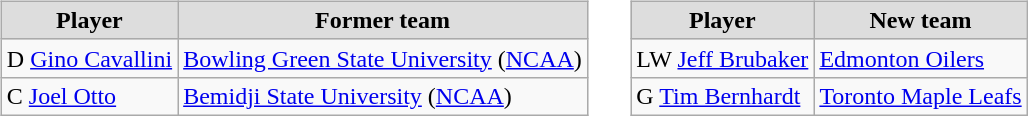<table cellspacing="10">
<tr>
<td valign="top"><br><table class="wikitable">
<tr align="center"  bgcolor="#dddddd">
<td><strong>Player</strong></td>
<td><strong>Former team</strong></td>
</tr>
<tr>
<td>D <a href='#'>Gino Cavallini</a></td>
<td><a href='#'>Bowling Green State University</a> (<a href='#'>NCAA</a>)</td>
</tr>
<tr>
<td>C <a href='#'>Joel Otto</a></td>
<td><a href='#'>Bemidji State University</a> (<a href='#'>NCAA</a>)</td>
</tr>
</table>
</td>
<td valign="top"><br><table class="wikitable">
<tr align="center"  bgcolor="#dddddd">
<td><strong>Player</strong></td>
<td><strong>New team</strong></td>
</tr>
<tr>
<td>LW <a href='#'>Jeff Brubaker</a></td>
<td><a href='#'>Edmonton Oilers</a></td>
</tr>
<tr>
<td>G <a href='#'>Tim Bernhardt</a></td>
<td><a href='#'>Toronto Maple Leafs</a></td>
</tr>
</table>
</td>
</tr>
</table>
